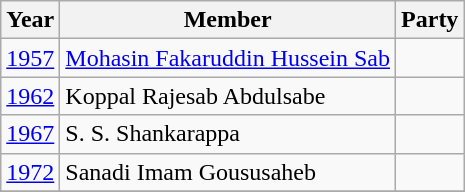<table class="wikitable sortable">
<tr>
<th>Year</th>
<th>Member</th>
<th colspan="2">Party</th>
</tr>
<tr>
<td><a href='#'>1957</a></td>
<td><a href='#'>Mohasin Fakaruddin Hussein Sab</a></td>
<td></td>
</tr>
<tr>
<td><a href='#'>1962</a></td>
<td>Koppal Rajesab Abdulsabe</td>
</tr>
<tr>
<td><a href='#'>1967</a></td>
<td>S. S. Shankarappa</td>
<td></td>
</tr>
<tr>
<td><a href='#'>1972</a></td>
<td>Sanadi Imam Goususaheb</td>
<td></td>
</tr>
<tr>
</tr>
</table>
